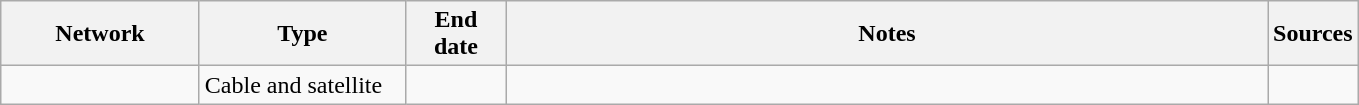<table class="wikitable">
<tr>
<th style="text-align:center; width:125px">Network</th>
<th style="text-align:center; width:130px">Type</th>
<th style="text-align:center; width:60px">End date</th>
<th style="text-align:center; width:500px">Notes</th>
<th style="text-align:center; width:30px">Sources</th>
</tr>
<tr>
<td><a href='#'></a></td>
<td>Cable and satellite</td>
<td></td>
<td></td>
<td></td>
</tr>
</table>
